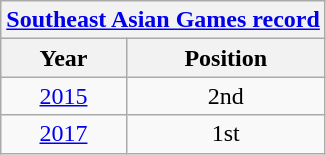<table class="wikitable" style="text-align: center;">
<tr>
<th colspan=10><a href='#'>Southeast Asian Games record</a></th>
</tr>
<tr>
<th>Year</th>
<th>Position</th>
</tr>
<tr>
<td> <a href='#'>2015</a></td>
<td>2nd</td>
</tr>
<tr>
<td> <a href='#'>2017</a></td>
<td>1st</td>
</tr>
</table>
